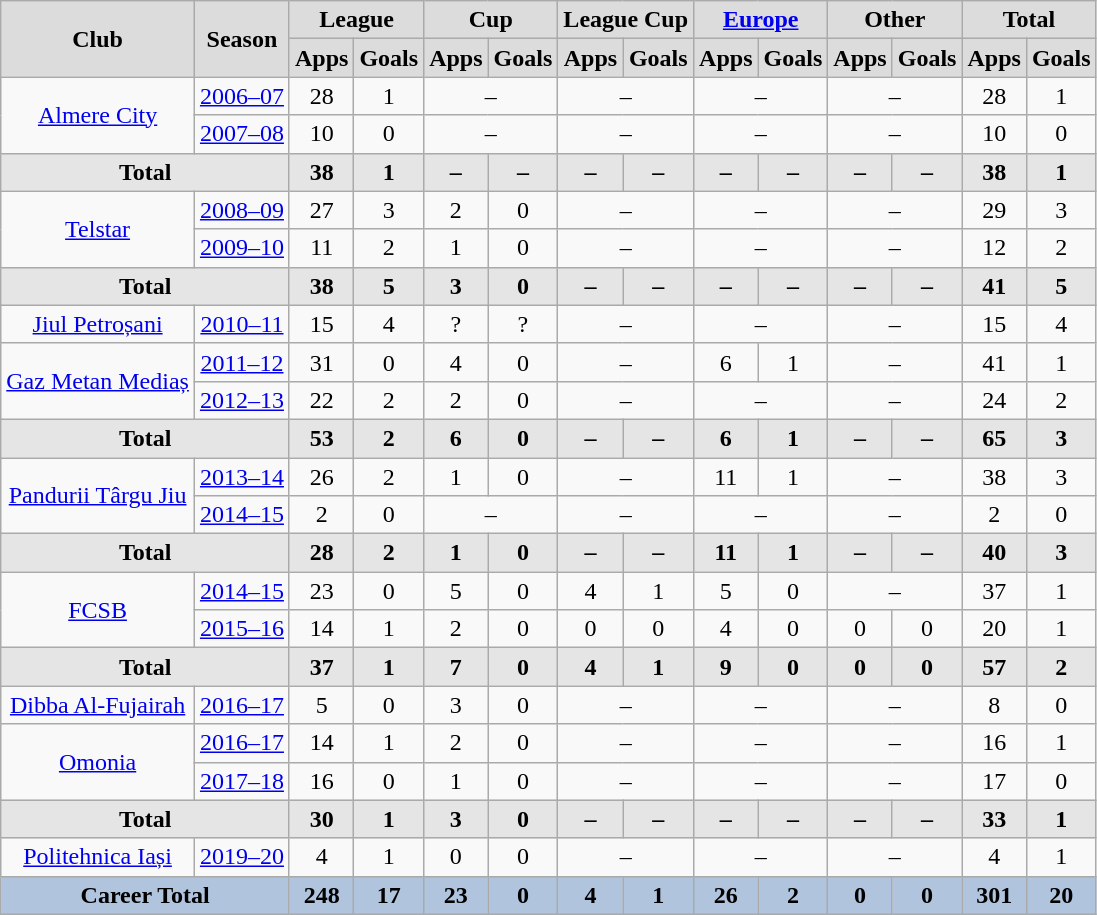<table class="wikitable" style="text-align: center;">
<tr>
<th style="background: #DCDCDC; text-align: center" rowspan="2"><strong>Club</strong></th>
<th style="background: #DCDCDC; text-align: center" rowspan="2"><strong>Season</strong></th>
<th style="background: #DCDCDC; text-align: center" colspan="2"><strong>League</strong></th>
<th style="background: #DCDCDC; text-align: center" colspan="2"><strong>Cup</strong></th>
<th style="background: #DCDCDC; text-align: center" colspan="2"><strong>League Cup</strong></th>
<th style="background: #DCDCDC; text-align: center" colspan="2"><a href='#'>Europe</a></th>
<th style="background: #DCDCDC; text-align: center" colspan="2"><strong>Other</strong></th>
<th style="background: #DCDCDC; text-align: center" colspan="3"><strong>Total</strong></th>
</tr>
<tr>
<th style="background:#dcdcdc; text-align:center;">Apps</th>
<th style="background:#dcdcdc; text-align:center;">Goals</th>
<th style="background:#dcdcdc; text-align:center;">Apps</th>
<th style="background:#dcdcdc; text-align:center;">Goals</th>
<th style="background:#dcdcdc; text-align:center;">Apps</th>
<th style="background:#dcdcdc; text-align:center;">Goals</th>
<th style="background:#dcdcdc; text-align:center;">Apps</th>
<th style="background:#dcdcdc; text-align:center;">Goals</th>
<th style="background:#dcdcdc; text-align:center;">Apps</th>
<th style="background:#dcdcdc; text-align:center;">Goals</th>
<th style="background:#dcdcdc; text-align:center;">Apps</th>
<th style="background:#dcdcdc; text-align:center;">Goals</th>
</tr>
<tr>
<td rowspan="2"><a href='#'>Almere City</a></td>
<td><a href='#'>2006–07</a></td>
<td>28</td>
<td>1</td>
<td rowspan=1 colspan="2">–</td>
<td rowspan=1 colspan="2">–</td>
<td rowspan=1 colspan="2">–</td>
<td rowspan=1 colspan="2">–</td>
<td>28</td>
<td>1</td>
</tr>
<tr>
<td><a href='#'>2007–08</a></td>
<td>10</td>
<td>0</td>
<td rowspan=1 colspan="2">–</td>
<td rowspan=1 colspan="2">–</td>
<td rowspan=1 colspan="2">–</td>
<td rowspan=1 colspan="2">–</td>
<td>10</td>
<td>0</td>
</tr>
<tr>
<th style="background: #E5E5E5; text-align: center" colspan="2">Total</th>
<th style="background:#e5e5e5; text-align:center;">38</th>
<th style="background:#e5e5e5; text-align:center;">1</th>
<th style="background:#e5e5e5; text-align:center;">–</th>
<th style="background:#e5e5e5; text-align:center;">–</th>
<th style="background:#e5e5e5; text-align:center;">–</th>
<th style="background:#e5e5e5; text-align:center;">–</th>
<th style="background:#e5e5e5; text-align:center;">–</th>
<th style="background:#e5e5e5; text-align:center;">–</th>
<th style="background:#e5e5e5; text-align:center;">–</th>
<th style="background:#e5e5e5; text-align:center;">–</th>
<th style="background:#e5e5e5; text-align:center;">38</th>
<th style="background:#e5e5e5; text-align:center;">1</th>
</tr>
<tr>
<td rowspan="2"><a href='#'>Telstar</a></td>
<td><a href='#'>2008–09</a></td>
<td>27</td>
<td>3</td>
<td>2</td>
<td>0</td>
<td rowspan=1 colspan="2">–</td>
<td rowspan=1 colspan="2">–</td>
<td rowspan=1 colspan="2">–</td>
<td>29</td>
<td>3</td>
</tr>
<tr>
<td><a href='#'>2009–10</a></td>
<td>11</td>
<td>2</td>
<td>1</td>
<td>0</td>
<td rowspan=1 colspan="2">–</td>
<td rowspan=1 colspan="2">–</td>
<td rowspan=1 colspan="2">–</td>
<td>12</td>
<td>2</td>
</tr>
<tr>
<th style="background: #E5E5E5; text-align: center" colspan="2">Total</th>
<th style="background:#e5e5e5; text-align:center;">38</th>
<th style="background:#e5e5e5; text-align:center;">5</th>
<th style="background:#e5e5e5; text-align:center;">3</th>
<th style="background:#e5e5e5; text-align:center;">0</th>
<th style="background:#e5e5e5; text-align:center;">–</th>
<th style="background:#e5e5e5; text-align:center;">–</th>
<th style="background:#e5e5e5; text-align:center;">–</th>
<th style="background:#e5e5e5; text-align:center;">–</th>
<th style="background:#e5e5e5; text-align:center;">–</th>
<th style="background:#e5e5e5; text-align:center;">–</th>
<th style="background:#e5e5e5; text-align:center;">41</th>
<th style="background:#e5e5e5; text-align:center;">5</th>
</tr>
<tr>
<td rowspan="1"><a href='#'>Jiul Petroșani</a></td>
<td><a href='#'>2010–11</a></td>
<td>15</td>
<td>4</td>
<td>?</td>
<td>?</td>
<td rowspan=1 colspan="2">–</td>
<td rowspan=1 colspan="2">–</td>
<td rowspan=1 colspan="2">–</td>
<td>15</td>
<td>4</td>
</tr>
<tr>
<td rowspan="2"><a href='#'>Gaz Metan Mediaș</a></td>
<td><a href='#'>2011–12</a></td>
<td>31</td>
<td>0</td>
<td>4</td>
<td>0</td>
<td rowspan=1 colspan="2">–</td>
<td>6</td>
<td>1</td>
<td rowspan=1 colspan="2">–</td>
<td>41</td>
<td>1</td>
</tr>
<tr>
<td><a href='#'>2012–13</a></td>
<td>22</td>
<td>2</td>
<td>2</td>
<td>0</td>
<td rowspan=1 colspan="2">–</td>
<td rowspan=1 colspan="2">–</td>
<td rowspan=1 colspan="2">–</td>
<td>24</td>
<td>2</td>
</tr>
<tr>
<th style="background: #E5E5E5; text-align: center" colspan="2">Total</th>
<th style="background:#e5e5e5; text-align:center;">53</th>
<th style="background:#e5e5e5; text-align:center;">2</th>
<th style="background:#e5e5e5; text-align:center;">6</th>
<th style="background:#e5e5e5; text-align:center;">0</th>
<th style="background:#e5e5e5; text-align:center;">–</th>
<th style="background:#e5e5e5; text-align:center;">–</th>
<th style="background:#e5e5e5; text-align:center;">6</th>
<th style="background:#e5e5e5; text-align:center;">1</th>
<th style="background:#e5e5e5; text-align:center;">–</th>
<th style="background:#e5e5e5; text-align:center;">–</th>
<th style="background:#e5e5e5; text-align:center;">65</th>
<th style="background:#e5e5e5; text-align:center;">3</th>
</tr>
<tr>
<td rowspan="2"><a href='#'>Pandurii Târgu Jiu</a></td>
<td><a href='#'>2013–14</a></td>
<td>26</td>
<td>2</td>
<td>1</td>
<td>0</td>
<td rowspan=1 colspan="2">–</td>
<td>11</td>
<td>1</td>
<td rowspan=1 colspan="2">–</td>
<td>38</td>
<td>3</td>
</tr>
<tr>
<td><a href='#'>2014–15</a></td>
<td>2</td>
<td>0</td>
<td rowspan=1 colspan="2">–</td>
<td rowspan=1 colspan="2">–</td>
<td rowspan=1 colspan="2">–</td>
<td rowspan=1 colspan="2">–</td>
<td>2</td>
<td>0</td>
</tr>
<tr>
<th style="background: #E5E5E5; text-align: center" colspan="2">Total</th>
<th style="background:#e5e5e5; text-align:center;">28</th>
<th style="background:#e5e5e5; text-align:center;">2</th>
<th style="background:#e5e5e5; text-align:center;">1</th>
<th style="background:#e5e5e5; text-align:center;">0</th>
<th style="background:#e5e5e5; text-align:center;">–</th>
<th style="background:#e5e5e5; text-align:center;">–</th>
<th style="background:#e5e5e5; text-align:center;">11</th>
<th style="background:#e5e5e5; text-align:center;">1</th>
<th style="background:#e5e5e5; text-align:center;">–</th>
<th style="background:#e5e5e5; text-align:center;">–</th>
<th style="background:#e5e5e5; text-align:center;">40</th>
<th style="background:#e5e5e5; text-align:center;">3</th>
</tr>
<tr>
<td rowspan="2"><a href='#'>FCSB</a></td>
<td><a href='#'>2014–15</a></td>
<td>23</td>
<td>0</td>
<td>5</td>
<td>0</td>
<td>4</td>
<td>1</td>
<td>5</td>
<td>0</td>
<td rowspan=1 colspan="2">–</td>
<td>37</td>
<td>1</td>
</tr>
<tr>
<td><a href='#'>2015–16</a></td>
<td>14</td>
<td>1</td>
<td>2</td>
<td>0</td>
<td>0</td>
<td>0</td>
<td>4</td>
<td>0</td>
<td>0</td>
<td>0</td>
<td>20</td>
<td>1</td>
</tr>
<tr>
<th style="background: #E5E5E5; text-align: center" colspan="2">Total</th>
<th style="background:#e5e5e5; text-align:center;">37</th>
<th style="background:#e5e5e5; text-align:center;">1</th>
<th style="background:#e5e5e5; text-align:center;">7</th>
<th style="background:#e5e5e5; text-align:center;">0</th>
<th style="background:#e5e5e5; text-align:center;">4</th>
<th style="background:#e5e5e5; text-align:center;">1</th>
<th style="background:#e5e5e5; text-align:center;">9</th>
<th style="background:#e5e5e5; text-align:center;">0</th>
<th style="background:#e5e5e5; text-align:center;">0</th>
<th style="background:#e5e5e5; text-align:center;">0</th>
<th style="background:#e5e5e5; text-align:center;">57</th>
<th style="background:#e5e5e5; text-align:center;">2</th>
</tr>
<tr>
<td rowspan="1"><a href='#'>Dibba Al-Fujairah</a></td>
<td><a href='#'>2016–17</a></td>
<td>5</td>
<td>0</td>
<td>3</td>
<td>0</td>
<td rowspan=1 colspan="2">–</td>
<td rowspan=1 colspan="2">–</td>
<td rowspan=1 colspan="2">–</td>
<td>8</td>
<td>0</td>
</tr>
<tr>
<td rowspan="2"><a href='#'>Omonia</a></td>
<td><a href='#'>2016–17</a></td>
<td>14</td>
<td>1</td>
<td>2</td>
<td>0</td>
<td rowspan=1 colspan="2">–</td>
<td rowspan=1 colspan="2">–</td>
<td rowspan=1 colspan="2">–</td>
<td>16</td>
<td>1</td>
</tr>
<tr>
<td><a href='#'>2017–18</a></td>
<td>16</td>
<td>0</td>
<td>1</td>
<td>0</td>
<td rowspan=1 colspan="2">–</td>
<td rowspan=1 colspan="2">–</td>
<td rowspan=1 colspan="2">–</td>
<td>17</td>
<td>0</td>
</tr>
<tr>
<th style="background: #E5E5E5; text-align: center" colspan="2">Total</th>
<th style="background:#e5e5e5; text-align:center;">30</th>
<th style="background:#e5e5e5; text-align:center;">1</th>
<th style="background:#e5e5e5; text-align:center;">3</th>
<th style="background:#e5e5e5; text-align:center;">0</th>
<th style="background:#e5e5e5; text-align:center;">–</th>
<th style="background:#e5e5e5; text-align:center;">–</th>
<th style="background:#e5e5e5; text-align:center;">–</th>
<th style="background:#e5e5e5; text-align:center;">–</th>
<th style="background:#e5e5e5; text-align:center;">–</th>
<th style="background:#e5e5e5; text-align:center;">–</th>
<th style="background:#e5e5e5; text-align:center;">33</th>
<th style="background:#e5e5e5; text-align:center;">1</th>
</tr>
<tr>
<td rowspan="1"><a href='#'>Politehnica Iași</a></td>
<td><a href='#'>2019–20</a></td>
<td>4</td>
<td>1</td>
<td>0</td>
<td>0</td>
<td rowspan=1 colspan="2">–</td>
<td rowspan=1 colspan="2">–</td>
<td rowspan=1 colspan="2">–</td>
<td>4</td>
<td>1</td>
</tr>
<tr>
<th style="background: #b0c4de; text-align: center" colspan="2"><strong>Career Total</strong></th>
<th style="background:#b0c4de; text-align:center;">248</th>
<th style="background:#b0c4de; text-align:center;">17</th>
<th style="background:#b0c4de; text-align:center;">23</th>
<th style="background:#b0c4de; text-align:center;">0</th>
<th style="background:#b0c4de; text-align:center;">4</th>
<th style="background:#b0c4de; text-align:center;">1</th>
<th style="background:#b0c4de; text-align:center;">26</th>
<th style="background:#b0c4de; text-align:center;">2</th>
<th style="background:#b0c4de; text-align:center;">0</th>
<th style="background:#b0c4de; text-align:center;">0</th>
<th style="background:#b0c4de; text-align:center;">301</th>
<th style="background:#b0c4de; text-align:center;">20</th>
</tr>
</table>
